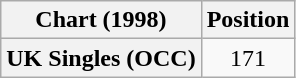<table class="wikitable plainrowheaders" style="text-align:center">
<tr>
<th>Chart (1998)</th>
<th>Position</th>
</tr>
<tr>
<th scope="row">UK Singles (OCC)</th>
<td>171</td>
</tr>
</table>
